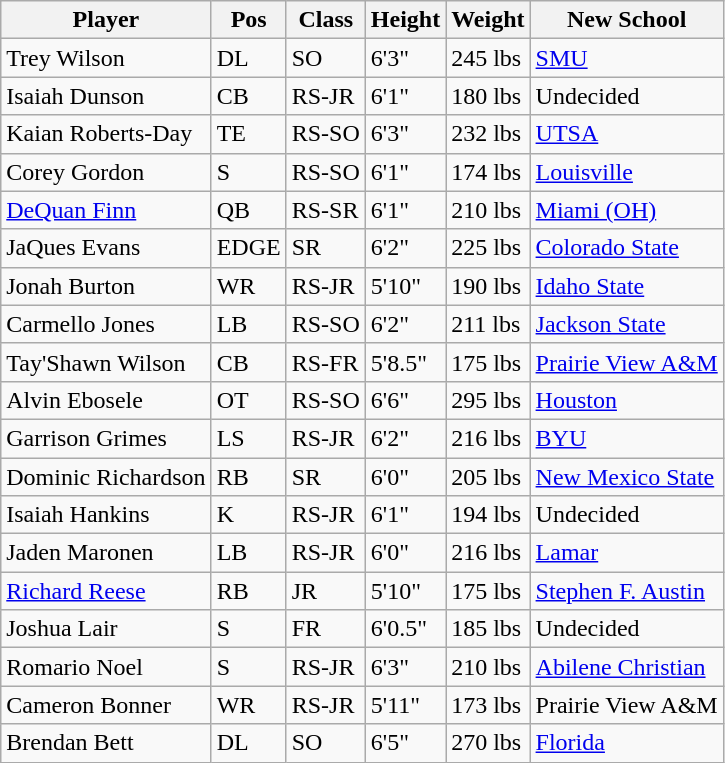<table class="wikitable">
<tr>
<th>Player</th>
<th>Pos</th>
<th>Class</th>
<th>Height</th>
<th>Weight</th>
<th>New School</th>
</tr>
<tr>
<td>Trey Wilson</td>
<td>DL</td>
<td>SO</td>
<td>6'3"</td>
<td>245 lbs</td>
<td><a href='#'>SMU</a></td>
</tr>
<tr>
<td>Isaiah Dunson</td>
<td>CB</td>
<td>RS-JR</td>
<td>6'1"</td>
<td>180 lbs</td>
<td>Undecided</td>
</tr>
<tr>
<td>Kaian Roberts-Day</td>
<td>TE</td>
<td>RS-SO</td>
<td>6'3"</td>
<td>232 lbs</td>
<td><a href='#'>UTSA</a></td>
</tr>
<tr>
<td>Corey Gordon</td>
<td>S</td>
<td>RS-SO</td>
<td>6'1"</td>
<td>174 lbs</td>
<td><a href='#'>Louisville</a></td>
</tr>
<tr>
<td><a href='#'>DeQuan Finn</a></td>
<td>QB</td>
<td>RS-SR</td>
<td>6'1"</td>
<td>210 lbs</td>
<td><a href='#'>Miami (OH)</a></td>
</tr>
<tr>
<td>JaQues Evans</td>
<td>EDGE</td>
<td>SR</td>
<td>6'2"</td>
<td>225 lbs</td>
<td><a href='#'>Colorado State</a></td>
</tr>
<tr>
<td>Jonah Burton</td>
<td>WR</td>
<td>RS-JR</td>
<td>5'10"</td>
<td>190 lbs</td>
<td><a href='#'>Idaho State</a></td>
</tr>
<tr>
<td>Carmello Jones</td>
<td>LB</td>
<td>RS-SO</td>
<td>6'2"</td>
<td>211 lbs</td>
<td><a href='#'>Jackson State</a></td>
</tr>
<tr>
<td>Tay'Shawn Wilson</td>
<td>CB</td>
<td>RS-FR</td>
<td>5'8.5"</td>
<td>175 lbs</td>
<td><a href='#'>Prairie View A&M</a></td>
</tr>
<tr>
<td>Alvin Ebosele</td>
<td>OT</td>
<td>RS-SO</td>
<td>6'6"</td>
<td>295 lbs</td>
<td><a href='#'>Houston</a></td>
</tr>
<tr>
<td>Garrison Grimes</td>
<td>LS</td>
<td>RS-JR</td>
<td>6'2"</td>
<td>216 lbs</td>
<td><a href='#'>BYU</a></td>
</tr>
<tr>
<td>Dominic Richardson</td>
<td>RB</td>
<td>SR</td>
<td>6'0"</td>
<td>205 lbs</td>
<td><a href='#'>New Mexico State</a></td>
</tr>
<tr>
<td>Isaiah Hankins</td>
<td>K</td>
<td>RS-JR</td>
<td>6'1"</td>
<td>194 lbs</td>
<td>Undecided</td>
</tr>
<tr>
<td>Jaden Maronen</td>
<td>LB</td>
<td>RS-JR</td>
<td>6'0"</td>
<td>216 lbs</td>
<td><a href='#'>Lamar</a></td>
</tr>
<tr>
<td><a href='#'>Richard Reese</a></td>
<td>RB</td>
<td>JR</td>
<td>5'10"</td>
<td>175 lbs</td>
<td><a href='#'>Stephen F. Austin</a></td>
</tr>
<tr>
<td>Joshua Lair</td>
<td>S</td>
<td>FR</td>
<td>6'0.5"</td>
<td>185 lbs</td>
<td>Undecided</td>
</tr>
<tr>
<td>Romario Noel</td>
<td>S</td>
<td>RS-JR</td>
<td>6'3"</td>
<td>210 lbs</td>
<td><a href='#'>Abilene Christian</a></td>
</tr>
<tr>
<td>Cameron Bonner</td>
<td>WR</td>
<td>RS-JR</td>
<td>5'11"</td>
<td>173 lbs</td>
<td>Prairie View A&M</td>
</tr>
<tr>
<td>Brendan Bett</td>
<td>DL</td>
<td>SO</td>
<td>6'5"</td>
<td>270 lbs</td>
<td><a href='#'>Florida</a></td>
</tr>
</table>
